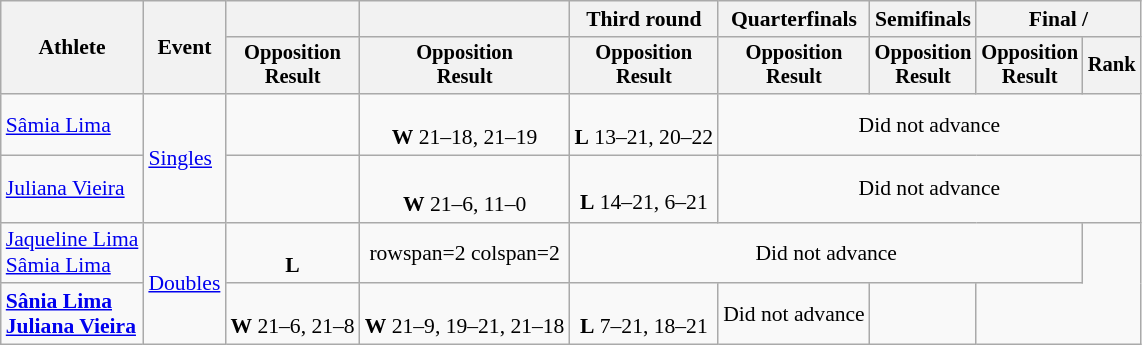<table class=wikitable style=font-size:90%;text-align:center>
<tr>
<th rowspan=2>Athlete</th>
<th rowspan=2>Event</th>
<th></th>
<th></th>
<th>Third round</th>
<th>Quarterfinals</th>
<th>Semifinals</th>
<th colspan=2>Final / </th>
</tr>
<tr style=font-size:95%>
<th>Opposition<br>Result</th>
<th>Opposition<br>Result</th>
<th>Opposition<br>Result</th>
<th>Opposition<br>Result</th>
<th>Opposition<br>Result</th>
<th>Opposition<br>Result</th>
<th>Rank</th>
</tr>
<tr>
<td align=left><a href='#'>Sâmia Lima</a></td>
<td align=left rowspan=2><a href='#'>Singles</a></td>
<td></td>
<td><br><strong>W</strong> 21–18, 21–19</td>
<td><br><strong>L</strong> 13–21, 20–22</td>
<td colspan=4>Did not advance</td>
</tr>
<tr>
<td align=left><a href='#'>Juliana Vieira</a></td>
<td></td>
<td><br><strong>W</strong> 21–6, 11–0 <sup></sup></td>
<td><br><strong>L</strong> 14–21, 6–21</td>
<td colspan=4>Did not advance</td>
</tr>
<tr>
<td align=left><a href='#'>Jaqueline Lima</a><br><a href='#'>Sâmia Lima</a></td>
<td align=left rowspan=2><a href='#'>Doubles</a></td>
<td><br><strong>L</strong> </td>
<td>rowspan=2 colspan=2 </td>
<td colspan=4>Did not advance</td>
</tr>
<tr>
<td align=left><strong><a href='#'>Sânia Lima</a><br><a href='#'>Juliana Vieira</a></strong></td>
<td><br><strong>W</strong> 21–6, 21–8</td>
<td><br><strong>W</strong> 21–9, 19–21, 21–18</td>
<td><br><strong>L</strong> 7–21, 18–21</td>
<td>Did not advance</td>
<td></td>
</tr>
</table>
